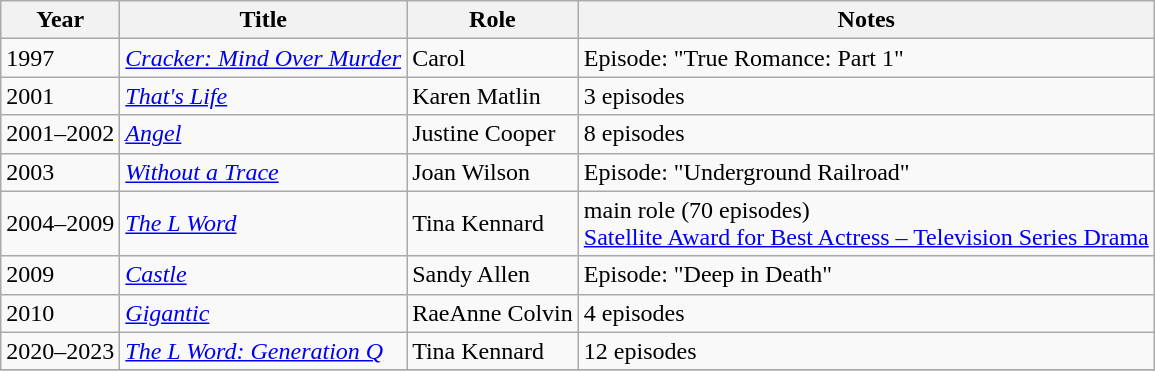<table class="wikitable sortable">
<tr>
<th>Year</th>
<th>Title</th>
<th>Role</th>
<th>Notes</th>
</tr>
<tr>
<td>1997</td>
<td><em><a href='#'>Cracker: Mind Over Murder</a></em></td>
<td>Carol</td>
<td>Episode: "True Romance: Part 1"</td>
</tr>
<tr>
<td>2001</td>
<td><em><a href='#'>That's Life</a></em></td>
<td>Karen Matlin</td>
<td>3 episodes</td>
</tr>
<tr>
<td>2001–2002</td>
<td><em><a href='#'>Angel</a></em></td>
<td>Justine Cooper</td>
<td>8 episodes</td>
</tr>
<tr>
<td>2003</td>
<td><em><a href='#'>Without a Trace</a></em></td>
<td>Joan Wilson</td>
<td>Episode: "Underground Railroad"</td>
</tr>
<tr>
<td>2004–2009</td>
<td><em><a href='#'>The L Word</a></em></td>
<td>Tina Kennard</td>
<td>main role (70 episodes)<br><a href='#'>Satellite Award for Best Actress – Television Series Drama</a></td>
</tr>
<tr>
<td>2009</td>
<td><em><a href='#'>Castle</a></em></td>
<td>Sandy Allen</td>
<td>Episode: "Deep in Death"</td>
</tr>
<tr>
<td>2010</td>
<td><em><a href='#'>Gigantic</a></em></td>
<td>RaeAnne Colvin</td>
<td>4 episodes</td>
</tr>
<tr>
<td>2020–2023</td>
<td><em><a href='#'>The L Word: Generation Q</a></em></td>
<td>Tina Kennard</td>
<td>12 episodes</td>
</tr>
<tr>
</tr>
</table>
